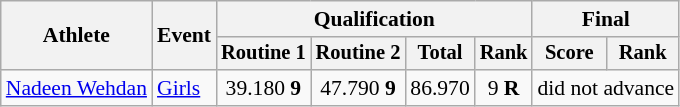<table class="wikitable" style="font-size:90%">
<tr>
<th rowspan="2">Athlete</th>
<th rowspan="2">Event</th>
<th colspan="4">Qualification</th>
<th colspan="2">Final</th>
</tr>
<tr style="font-size:95%">
<th>Routine 1</th>
<th>Routine 2</th>
<th>Total</th>
<th>Rank</th>
<th>Score</th>
<th>Rank</th>
</tr>
<tr align=center>
<td align=left><a href='#'>Nadeen Wehdan</a></td>
<td align=left><a href='#'>Girls</a></td>
<td>39.180	<strong>9</strong></td>
<td>47.790	<strong>9</strong></td>
<td>86.970</td>
<td>9 <strong>R</strong></td>
<td colspan=2>did not advance</td>
</tr>
</table>
